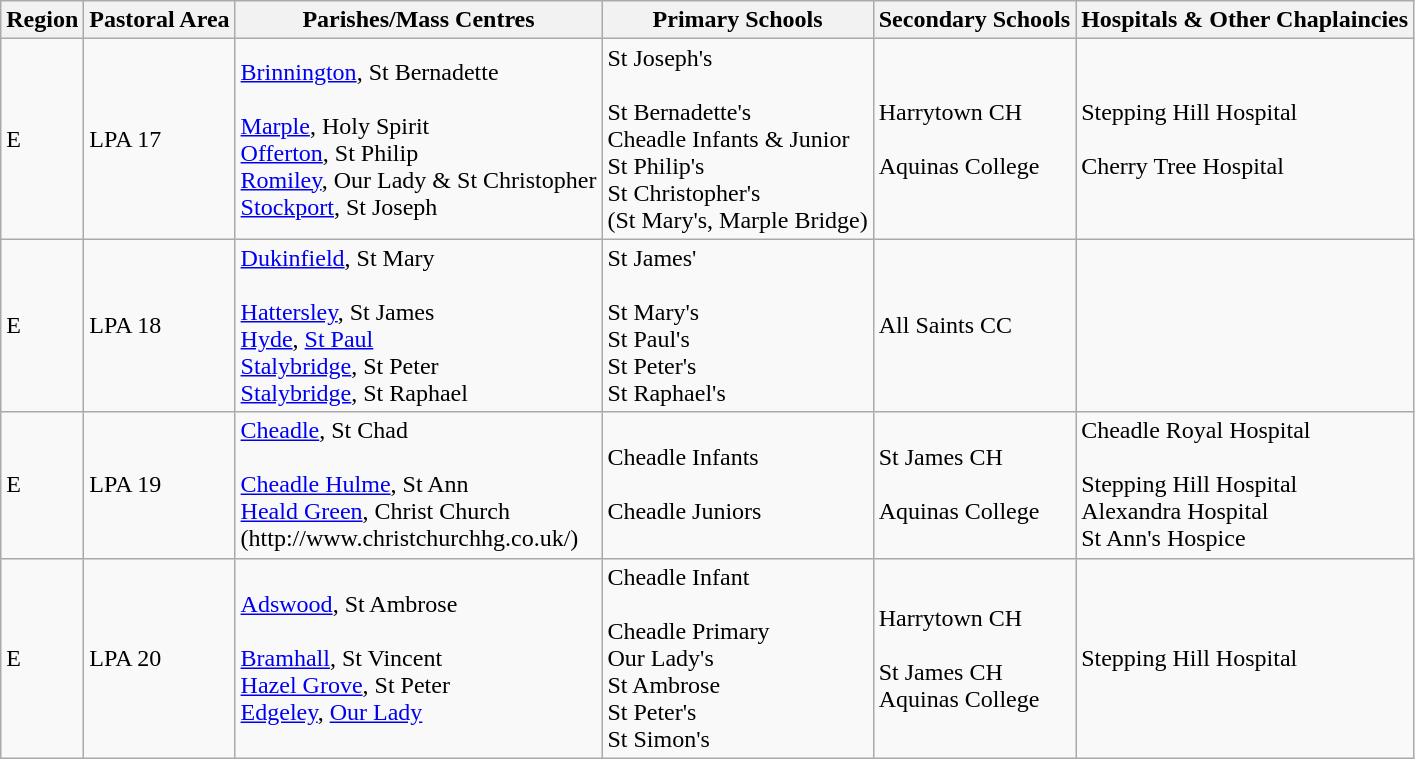<table class="wikitable">
<tr>
<th>Region</th>
<th>Pastoral Area</th>
<th>Parishes/Mass Centres</th>
<th>Primary Schools</th>
<th>Secondary Schools</th>
<th>Hospitals & Other Chaplaincies</th>
</tr>
<tr>
<td>E</td>
<td>LPA 17</td>
<td><a href='#'>Brinnington</a>, St Bernadette <br><br><a href='#'>Marple</a>, Holy Spirit<br>
<a href='#'>Offerton</a>, St Philip<br>
<a href='#'>Romiley</a>, Our Lady & St Christopher <br>
<a href='#'>Stockport</a>, St Joseph</td>
<td>St Joseph's<br><br>St Bernadette's<br>
Cheadle Infants & Junior<br>
St Philip's<br>
St Christopher's <br>
(St Mary's, Marple Bridge)</td>
<td>Harrytown CH <br><br>Aquinas College</td>
<td>Stepping Hill Hospital <br><br>Cherry Tree Hospital</td>
</tr>
<tr>
<td>E</td>
<td>LPA 18</td>
<td><a href='#'>Dukinfield</a>, St Mary <br><br><a href='#'>Hattersley</a>, St James<br>
<a href='#'>Hyde</a>, <a href='#'>St Paul</a><br>
<a href='#'>Stalybridge</a>, St Peter<br>
<a href='#'>Stalybridge</a>, St Raphael</td>
<td>St James' <br><br>St Mary's <br>
St Paul's <br>
St Peter's <br>
St Raphael's</td>
<td>All Saints CC <br></td>
</tr>
<tr>
<td>E</td>
<td>LPA 19</td>
<td><a href='#'>Cheadle</a>, St Chad <br><br><a href='#'>Cheadle Hulme</a>, St Ann <br>
<a href='#'>Heald Green</a>, Christ Church <br>
(http://www.christchurchhg.co.uk/) <br></td>
<td>Cheadle Infants <br><br>Cheadle Juniors</td>
<td>St James CH <br><br>Aquinas College</td>
<td>Cheadle Royal Hospital <br><br>Stepping Hill Hospital<br>
Alexandra Hospital <br>
St Ann's Hospice</td>
</tr>
<tr>
<td>E</td>
<td>LPA 20</td>
<td><a href='#'>Adswood</a>, St Ambrose<br><br><a href='#'>Bramhall</a>, St Vincent <br>
<a href='#'>Hazel Grove</a>, St Peter<br>
<a href='#'>Edgeley</a>, <a href='#'>Our Lady</a></td>
<td>Cheadle Infant <br><br>Cheadle Primary<br>
Our Lady's <br>
St Ambrose<br>
St Peter's<br>
St Simon's</td>
<td>Harrytown CH <br><br>St James CH <br>
Aquinas College</td>
<td>Stepping Hill Hospital</td>
</tr>
</table>
